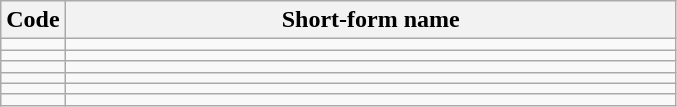<table class="wikitable sortable">
<tr>
<th>Code</th>
<th width=400px>Short-form name</th>
</tr>
<tr>
<td></td>
<td></td>
</tr>
<tr>
<td></td>
<td></td>
</tr>
<tr>
<td></td>
<td><em></em></td>
</tr>
<tr>
<td></td>
<td></td>
</tr>
<tr>
<td></td>
<td><em></em></td>
</tr>
<tr>
<td></td>
<td></td>
</tr>
</table>
